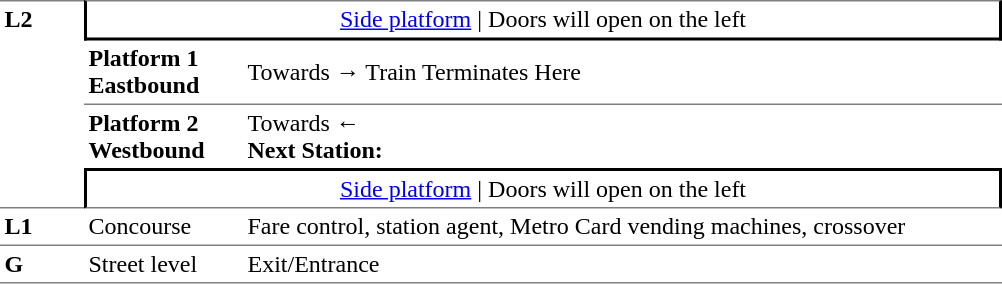<table table border=0 cellspacing=0 cellpadding=3>
<tr>
<td style="border-top:solid 1px grey;border-bottom:solid 1px grey;" width=50 rowspan=4 valign=top><strong>L2</strong></td>
<td style="border-top:solid 1px grey;border-right:solid 2px black;border-left:solid 2px black;border-bottom:solid 2px black;text-align:center;" colspan=2><a href='#'>Side platform</a> | Doors will open on the left </td>
</tr>
<tr>
<td style="border-bottom:solid 1px grey;" width=100><span><strong>Platform 1</strong><br><strong>Eastbound</strong></span></td>
<td style="border-bottom:solid 1px grey;" width=500>Towards → Train Terminates Here</td>
</tr>
<tr>
<td><span><strong>Platform 2</strong><br><strong>Westbound</strong></span></td>
<td><span></span>Towards ← <br><strong>Next Station:</strong> </td>
</tr>
<tr>
<td style="border-top:solid 2px black;border-right:solid 2px black;border-left:solid 2px black;border-bottom:solid 1px grey;text-align:center;" colspan=2><a href='#'>Side platform</a> | Doors will open on the left </td>
</tr>
<tr>
<td valign=top><strong>L1</strong></td>
<td valign=top>Concourse</td>
<td valign=top>Fare control, station agent, Metro Card vending machines, crossover</td>
</tr>
<tr>
<td style="border-bottom:solid 1px grey;border-top:solid 1px grey;" width=50 valign=top><strong>G</strong></td>
<td style="border-top:solid 1px grey;border-bottom:solid 1px grey;" width=100 valign=top>Street level</td>
<td style="border-top:solid 1px grey;border-bottom:solid 1px grey;" width=500 valign=top>Exit/Entrance</td>
</tr>
</table>
